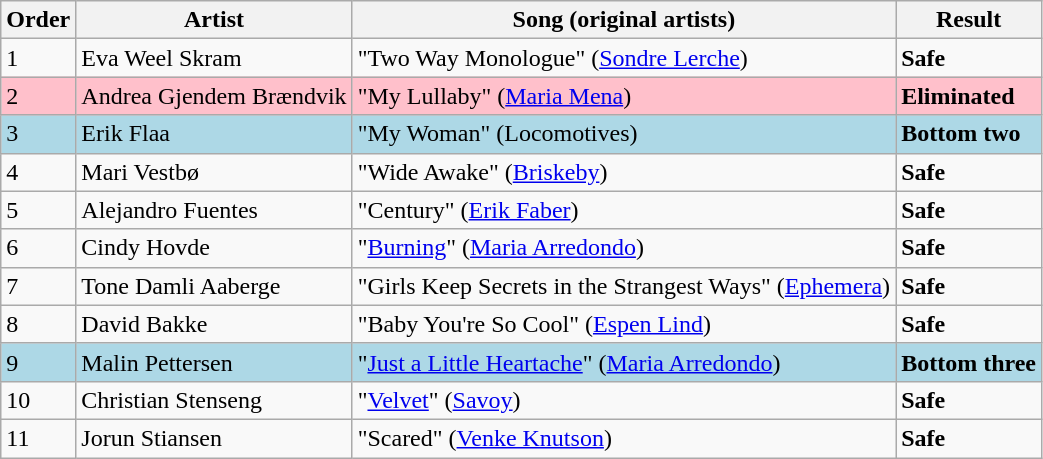<table class=wikitable>
<tr>
<th>Order</th>
<th>Artist</th>
<th>Song (original artists)</th>
<th>Result</th>
</tr>
<tr>
<td>1</td>
<td>Eva Weel Skram</td>
<td>"Two Way Monologue" (<a href='#'>Sondre Lerche</a>)</td>
<td><strong>Safe</strong></td>
</tr>
<tr style="background:pink;">
<td>2</td>
<td>Andrea Gjendem Brændvik</td>
<td>"My Lullaby" (<a href='#'>Maria Mena</a>)</td>
<td><strong>Eliminated</strong></td>
</tr>
<tr style="background:lightblue;">
<td>3</td>
<td>Erik Flaa</td>
<td>"My Woman" (Locomotives)</td>
<td><strong>Bottom two</strong></td>
</tr>
<tr>
<td>4</td>
<td>Mari Vestbø</td>
<td>"Wide Awake" (<a href='#'>Briskeby</a>)</td>
<td><strong>Safe</strong></td>
</tr>
<tr>
<td>5</td>
<td>Alejandro Fuentes</td>
<td>"Century" (<a href='#'>Erik Faber</a>)</td>
<td><strong>Safe</strong></td>
</tr>
<tr>
<td>6</td>
<td>Cindy Hovde</td>
<td>"<a href='#'>Burning</a>" (<a href='#'>Maria Arredondo</a>)</td>
<td><strong>Safe</strong></td>
</tr>
<tr>
<td>7</td>
<td>Tone Damli Aaberge</td>
<td>"Girls Keep Secrets in the Strangest Ways" (<a href='#'>Ephemera</a>)</td>
<td><strong>Safe</strong></td>
</tr>
<tr>
<td>8</td>
<td>David Bakke</td>
<td>"Baby You're So Cool" (<a href='#'>Espen Lind</a>)</td>
<td><strong>Safe</strong></td>
</tr>
<tr style="background:lightblue;">
<td>9</td>
<td>Malin Pettersen</td>
<td>"<a href='#'>Just a Little Heartache</a>" (<a href='#'>Maria Arredondo</a>)</td>
<td><strong>Bottom three</strong></td>
</tr>
<tr>
<td>10</td>
<td>Christian Stenseng</td>
<td>"<a href='#'>Velvet</a>" (<a href='#'>Savoy</a>)</td>
<td><strong>Safe</strong></td>
</tr>
<tr>
<td>11</td>
<td>Jorun Stiansen</td>
<td>"Scared" (<a href='#'>Venke Knutson</a>)</td>
<td><strong>Safe</strong></td>
</tr>
</table>
